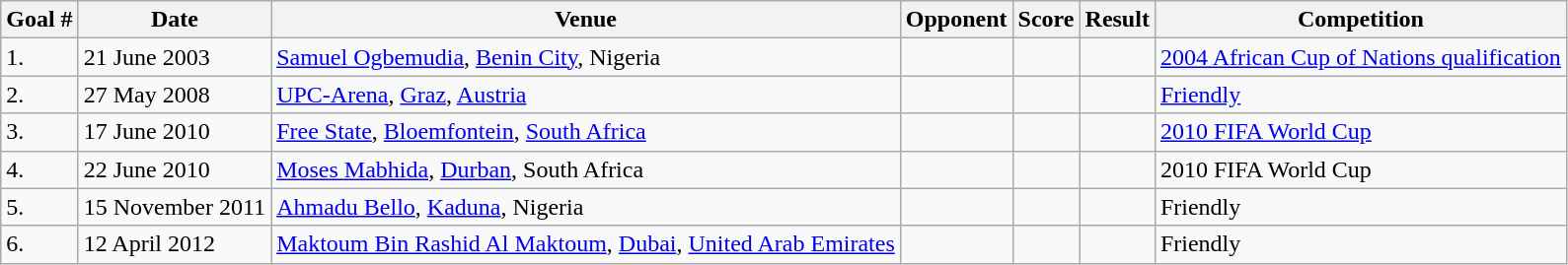<table class="wikitable">
<tr>
<th>Goal #</th>
<th>Date</th>
<th>Venue</th>
<th>Opponent</th>
<th>Score</th>
<th>Result</th>
<th>Competition</th>
</tr>
<tr>
<td>1.</td>
<td>21 June 2003</td>
<td><a href='#'>Samuel Ogbemudia</a>, <a href='#'>Benin City</a>, Nigeria</td>
<td></td>
<td></td>
<td></td>
<td><a href='#'>2004 African Cup of Nations qualification</a></td>
</tr>
<tr>
<td>2.</td>
<td>27 May 2008</td>
<td><a href='#'>UPC-Arena</a>, <a href='#'>Graz</a>, <a href='#'>Austria</a></td>
<td></td>
<td></td>
<td></td>
<td><a href='#'>Friendly</a></td>
</tr>
<tr>
<td>3.</td>
<td>17 June 2010</td>
<td><a href='#'>Free State</a>, <a href='#'>Bloemfontein</a>, <a href='#'>South Africa</a></td>
<td></td>
<td></td>
<td></td>
<td><a href='#'>2010 FIFA World Cup</a></td>
</tr>
<tr>
<td>4.</td>
<td>22 June 2010</td>
<td><a href='#'>Moses Mabhida</a>, <a href='#'>Durban</a>, South Africa</td>
<td></td>
<td></td>
<td></td>
<td>2010 FIFA World Cup</td>
</tr>
<tr>
<td>5.</td>
<td>15 November 2011</td>
<td><a href='#'>Ahmadu Bello</a>, <a href='#'>Kaduna</a>, Nigeria</td>
<td></td>
<td></td>
<td></td>
<td>Friendly</td>
</tr>
<tr>
<td>6.</td>
<td>12 April 2012</td>
<td><a href='#'>Maktoum Bin Rashid Al Maktoum</a>, <a href='#'>Dubai</a>, <a href='#'>United Arab Emirates</a></td>
<td></td>
<td></td>
<td></td>
<td>Friendly</td>
</tr>
</table>
